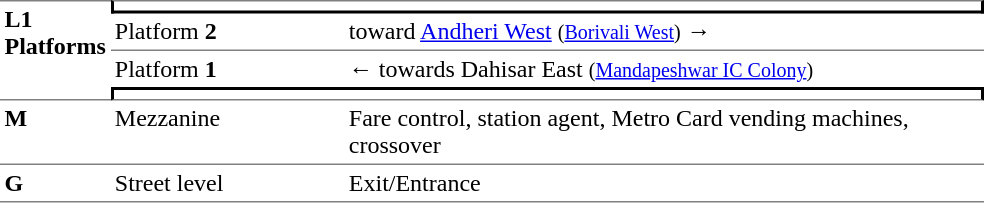<table border=0 cellspacing=0 cellpadding=3>
<tr>
<td style="border-bottom:solid 1px gray;vertical-align:top;border-top:solid 1px gray;" rowspan=4;><strong>L1<br>Platforms</strong></td>
<td style="border-top:solid 1px gray;border-right:solid 2px black;border-left:solid 2px black;border-bottom:solid 2px black;text-align:center;" colspan=2></td>
</tr>
<tr>
<td style="border-bottom:solid 1px gray;" width=150>Platform <span><strong>2</strong></span></td>
<td style="border-bottom:solid 1px gray;" width=390>  toward <a href='#'>Andheri West</a> <small>(<a href='#'>Borivali West</a>)</small> →</td>
</tr>
<tr>
<td>Platform <span><strong>1</strong></span></td>
<td>←  towards Dahisar East <small>(<a href='#'>Mandapeshwar IC Colony</a>)</small></td>
</tr>
<tr>
<td style="border-top:solid 2px black;border-right:solid 2px black;border-left:solid 2px black;border-bottom:solid 1px gray;text-align:center;" colspan=2></td>
</tr>
<tr>
<td style="vertical-align:top"><strong>M</strong></td>
<td style="vertical-align:top">Mezzanine</td>
<td style="vertical-align:top">Fare control, station agent, Metro Card vending machines, crossover</td>
</tr>
<tr>
<td style="border-bottom:solid 1px gray;border-top:solid 1px gray; vertical-align:top" width=50><strong>G</strong></td>
<td style="border-top:solid 1px gray;border-bottom:solid 1px gray; vertical-align:top" width=100>Street level</td>
<td style="border-top:solid 1px gray;border-bottom:solid 1px gray; vertical-align:top" width=420>Exit/Entrance</td>
</tr>
</table>
